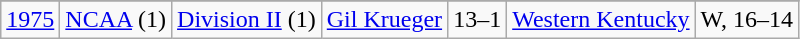<table class="wikitable">
<tr>
</tr>
<tr>
<td><a href='#'>1975</a></td>
<td rowspan=1><a href='#'>NCAA</a> (1)</td>
<td rowspan=1><a href='#'>Division II</a> (1)</td>
<td rowspan=1><a href='#'>Gil Krueger</a></td>
<td>13–1</td>
<td><a href='#'>Western Kentucky</a></td>
<td>W, 16–14</td>
</tr>
</table>
